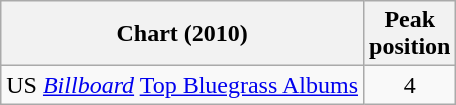<table class="wikitable sortable">
<tr>
<th>Chart (2010)</th>
<th>Peak<br>position</th>
</tr>
<tr>
<td>US <em><a href='#'>Billboard</a></em> <a href='#'>Top Bluegrass Albums</a></td>
<td align="center">4</td>
</tr>
</table>
